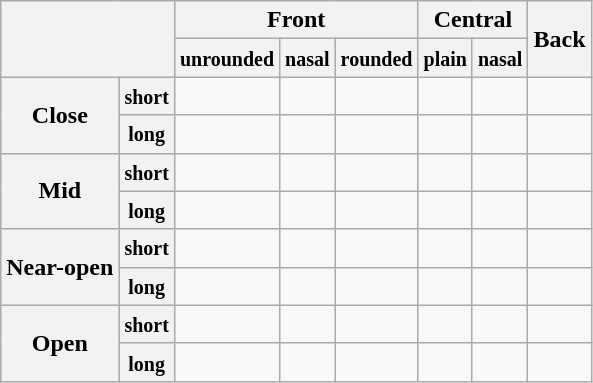<table class="wikitable" style="text-align:center">
<tr>
<th colspan="2" rowspan="2"></th>
<th colspan="3">Front</th>
<th colspan="2">Central</th>
<th rowspan="2">Back</th>
</tr>
<tr>
<th><small>unrounded</small></th>
<th><small>nasal</small></th>
<th><small>rounded</small></th>
<th><small>plain</small></th>
<th><small>nasal</small></th>
</tr>
<tr>
<th rowspan="2">Close</th>
<th><small>short</small></th>
<td></td>
<td></td>
<td></td>
<td></td>
<td></td>
<td></td>
</tr>
<tr>
<th><small>long</small></th>
<td></td>
<td></td>
<td></td>
<td></td>
<td></td>
<td></td>
</tr>
<tr>
<th rowspan="2">Mid</th>
<th><small>short</small></th>
<td></td>
<td></td>
<td></td>
<td></td>
<td></td>
<td></td>
</tr>
<tr>
<th><small>long</small></th>
<td></td>
<td></td>
<td></td>
<td></td>
<td></td>
<td></td>
</tr>
<tr>
<th rowspan="2">Near-open</th>
<th><small>short</small></th>
<td></td>
<td></td>
<td></td>
<td></td>
<td></td>
<td></td>
</tr>
<tr>
<th><small>long</small></th>
<td></td>
<td></td>
<td></td>
<td></td>
<td></td>
<td></td>
</tr>
<tr>
<th rowspan="2">Open</th>
<th><small>short</small></th>
<td></td>
<td></td>
<td></td>
<td></td>
<td></td>
<td></td>
</tr>
<tr>
<th><small>long</small></th>
<td></td>
<td></td>
<td></td>
<td></td>
<td></td>
<td></td>
</tr>
</table>
